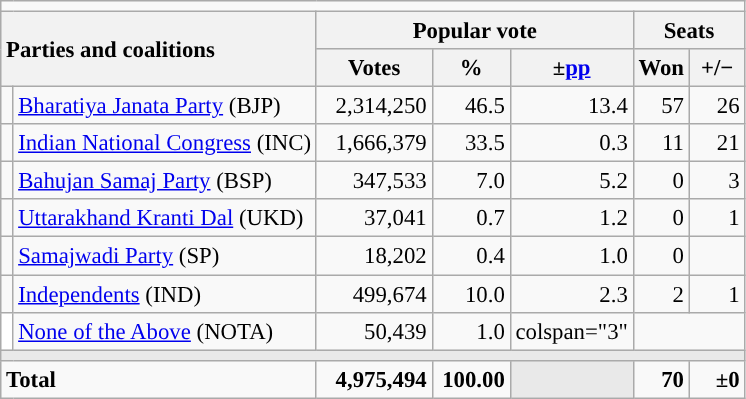<table class="wikitable" style="text-align:right; font-size:95%;">
<tr>
<td colspan="7"></td>
</tr>
<tr style="background:#e9e9e9; text-align:center;">
<th style="text-align:left;" rowspan="2" colspan="2">Parties and coalitions</th>
<th colspan="3">Popular vote</th>
<th colspan="2">Seats</th>
</tr>
<tr style="background:#e9e9e9; text-align:center;">
<th style="width:70px;">Votes</th>
<th style="width:45px;">%</th>
<th style="width:50px;">±<a href='#'>pp</a></th>
<th style="width:30px;">Won</th>
<th style="width:30px;">+/−</th>
</tr>
<tr>
<td width="1" style="color:inherit;background:"></td>
<td style="text-align:left;"><a href='#'>Bharatiya Janata Party</a> (BJP)</td>
<td>2,314,250</td>
<td>46.5</td>
<td>13.4</td>
<td>57</td>
<td>26</td>
</tr>
<tr>
<td style="color:inherit;background:"></td>
<td style="text-align:left;"><a href='#'>Indian National Congress</a> (INC)</td>
<td>1,666,379</td>
<td>33.5</td>
<td>0.3</td>
<td>11</td>
<td>21</td>
</tr>
<tr>
<td style="color:inherit;background:"></td>
<td style="text-align:left;"><a href='#'>Bahujan Samaj Party</a> (BSP)</td>
<td>347,533</td>
<td>7.0</td>
<td>5.2</td>
<td>0</td>
<td>3</td>
</tr>
<tr>
<td style="color:inherit;background:"></td>
<td style="text-align:left;"><a href='#'>Uttarakhand Kranti Dal</a> (UKD)</td>
<td>37,041</td>
<td>0.7</td>
<td>1.2</td>
<td>0</td>
<td>1</td>
</tr>
<tr>
<td style="color:inherit;background:"></td>
<td style="text-align:left;"><a href='#'>Samajwadi Party</a> (SP)</td>
<td>18,202</td>
<td>0.4</td>
<td>1.0</td>
<td>0</td>
<td></td>
</tr>
<tr>
<td style="color:inherit;background:"></td>
<td style="text-align:left;"><a href='#'>Independents</a> (IND)</td>
<td>499,674</td>
<td>10.0</td>
<td>2.3</td>
<td>2</td>
<td>1</td>
</tr>
<tr>
<td style="background:white;"></td>
<td style="text-align:left;"><a href='#'>None of the Above</a> (NOTA)</td>
<td>50,439</td>
<td>1.0</td>
<td>colspan="3" </td>
</tr>
<tr>
<td colspan="7" style="background:#e9e9e9;"></td>
</tr>
<tr style="font-weight:bold;">
<td style="text-align:left;" colspan="2">Total</td>
<td>4,975,494</td>
<td>100.00</td>
<td style="background:#e9e9e9;"></td>
<td>70</td>
<td>±0</td>
</tr>
</table>
